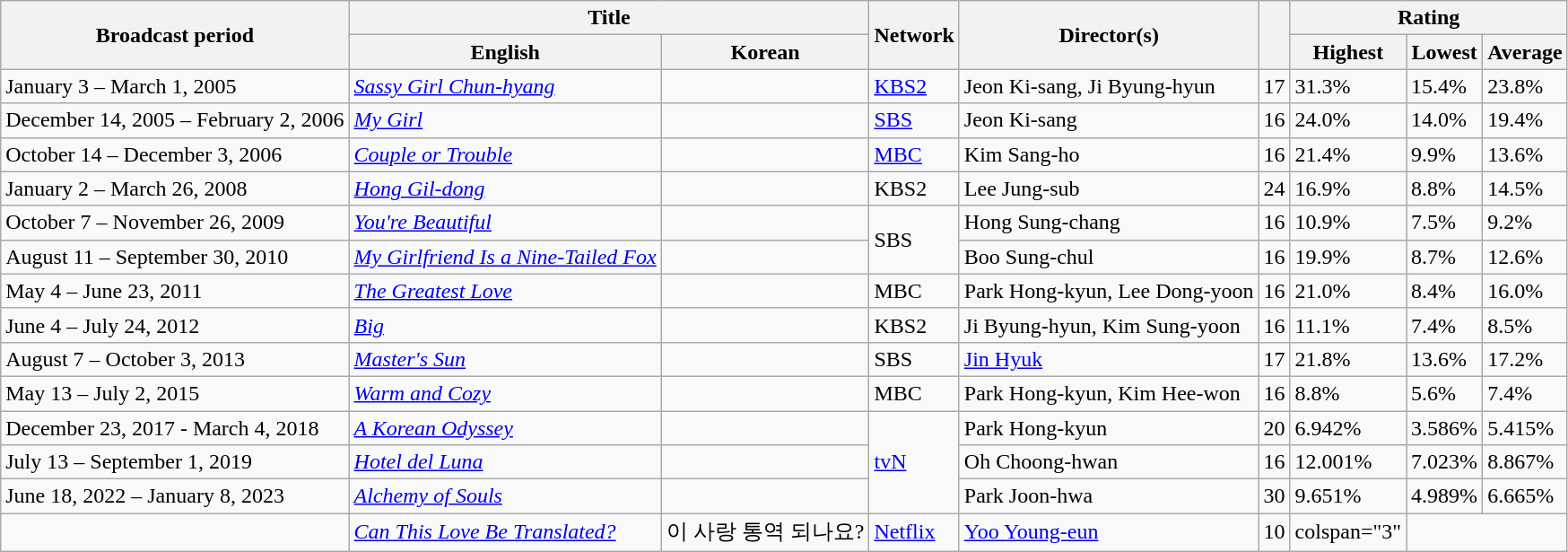<table class="wikitable sortable" style="Left;">
<tr>
<th rowspan="2">Broadcast period</th>
<th colspan="2">Title</th>
<th rowspan="2">Network</th>
<th rowspan="2">Director(s)</th>
<th rowspan="2"></th>
<th colspan="3">Rating</th>
</tr>
<tr>
<th>English</th>
<th>Korean</th>
<th>Highest</th>
<th>Lowest</th>
<th>Average</th>
</tr>
<tr>
<td>January 3 – March 1, 2005</td>
<td><em><a href='#'>Sassy Girl Chun-hyang</a></em></td>
<td></td>
<td><a href='#'>KBS2</a></td>
<td>Jeon Ki-sang, Ji Byung-hyun</td>
<td>17</td>
<td>31.3%</td>
<td>15.4%</td>
<td>23.8%</td>
</tr>
<tr>
<td>December 14, 2005 – February 2, 2006</td>
<td><em><a href='#'>My Girl</a></em></td>
<td></td>
<td><a href='#'>SBS</a></td>
<td>Jeon Ki-sang</td>
<td>16</td>
<td>24.0%</td>
<td>14.0%</td>
<td>19.4%</td>
</tr>
<tr>
<td>October 14 – December 3, 2006</td>
<td><em><a href='#'>Couple or Trouble</a></em></td>
<td></td>
<td><a href='#'>MBC</a></td>
<td>Kim Sang-ho</td>
<td>16</td>
<td>21.4%</td>
<td>9.9%</td>
<td>13.6%</td>
</tr>
<tr>
<td>January 2 – March 26, 2008</td>
<td><em><a href='#'>Hong Gil-dong</a></em></td>
<td></td>
<td>KBS2</td>
<td>Lee Jung-sub</td>
<td>24</td>
<td>16.9%</td>
<td>8.8%</td>
<td>14.5%</td>
</tr>
<tr>
<td>October 7 – November 26, 2009</td>
<td><em><a href='#'>You're Beautiful</a></em></td>
<td></td>
<td rowspan="2">SBS</td>
<td>Hong Sung-chang</td>
<td>16</td>
<td>10.9%</td>
<td>7.5%</td>
<td>9.2%</td>
</tr>
<tr>
<td>August 11 – September 30, 2010</td>
<td><em><a href='#'>My Girlfriend Is a Nine-Tailed Fox</a></em></td>
<td></td>
<td>Boo Sung-chul</td>
<td>16</td>
<td>19.9%</td>
<td>8.7%</td>
<td>12.6%</td>
</tr>
<tr>
<td>May 4 – June 23, 2011</td>
<td><em><a href='#'>The Greatest Love</a></em></td>
<td></td>
<td>MBC</td>
<td>Park Hong-kyun, Lee Dong-yoon</td>
<td>16</td>
<td>21.0%</td>
<td>8.4%</td>
<td>16.0%</td>
</tr>
<tr>
<td>June 4 – July 24, 2012</td>
<td><em><a href='#'>Big</a></em></td>
<td></td>
<td>KBS2</td>
<td>Ji Byung-hyun, Kim Sung-yoon</td>
<td>16</td>
<td>11.1%</td>
<td>7.4%</td>
<td>8.5%</td>
</tr>
<tr>
<td>August 7 – October 3, 2013</td>
<td><em><a href='#'>Master's Sun</a></em></td>
<td></td>
<td>SBS</td>
<td><a href='#'>Jin Hyuk</a></td>
<td>17</td>
<td>21.8%</td>
<td>13.6%</td>
<td>17.2%</td>
</tr>
<tr>
<td>May 13 – July 2, 2015</td>
<td><em><a href='#'>Warm and Cozy</a></em></td>
<td></td>
<td>MBC</td>
<td>Park Hong-kyun, Kim Hee-won</td>
<td>16</td>
<td>8.8%</td>
<td>5.6%</td>
<td>7.4%</td>
</tr>
<tr>
<td>December 23, 2017 - March 4, 2018</td>
<td><em><a href='#'>A Korean Odyssey</a></em></td>
<td></td>
<td rowspan="3"><a href='#'>tvN</a></td>
<td>Park Hong-kyun</td>
<td>20</td>
<td>6.942%</td>
<td>3.586%</td>
<td>5.415%</td>
</tr>
<tr>
<td>July 13 – September 1, 2019</td>
<td><em><a href='#'>Hotel del Luna</a></em></td>
<td></td>
<td>Oh Choong-hwan</td>
<td>16</td>
<td>12.001%</td>
<td>7.023%</td>
<td>8.867%</td>
</tr>
<tr>
<td>June 18, 2022 – January 8, 2023</td>
<td><em><a href='#'>Alchemy of Souls</a></em></td>
<td></td>
<td>Park Joon-hwa</td>
<td>30</td>
<td>9.651%</td>
<td>4.989%</td>
<td>6.665%</td>
</tr>
<tr>
<td></td>
<td><em><a href='#'>Can This Love Be Translated?</a></em></td>
<td>이 사랑 통역 되나요?</td>
<td><a href='#'>Netflix</a></td>
<td><a href='#'>Yoo Young-eun</a></td>
<td>10</td>
<td>colspan="3" </td>
</tr>
</table>
